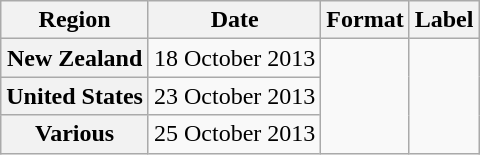<table class="wikitable plainrowheaders">
<tr>
<th scope="col">Region</th>
<th scope="col">Date</th>
<th scope="col">Format</th>
<th scope="col">Label</th>
</tr>
<tr>
<th scope="row">New Zealand</th>
<td>18 October 2013</td>
<td rowspan="3"></td>
<td rowspan="3"></td>
</tr>
<tr>
<th scope="row">United States</th>
<td>23 October 2013</td>
</tr>
<tr>
<th scope="row">Various</th>
<td>25 October 2013</td>
</tr>
</table>
